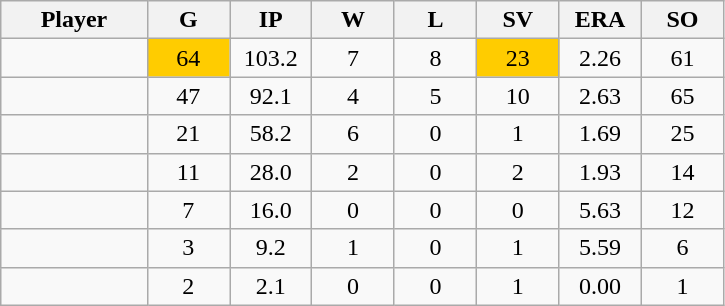<table class="wikitable sortable">
<tr>
<th bgcolor="#DDDDFF" width="16%">Player</th>
<th bgcolor="#DDDDFF" width="9%">G</th>
<th bgcolor="#DDDDFF" width="9%">IP</th>
<th bgcolor="#DDDDFF" width="9%">W</th>
<th bgcolor="#DDDDFF" width="9%">L</th>
<th bgcolor="#DDDDFF" width="9%">SV</th>
<th bgcolor="#DDDDFF" width="9%">ERA</th>
<th bgcolor="#DDDDFF" width="9%">SO</th>
</tr>
<tr align="center">
<td></td>
<td bgcolor=#ffcc00>64</td>
<td>103.2</td>
<td>7</td>
<td>8</td>
<td bgcolor=#ffcc00>23</td>
<td>2.26</td>
<td>61</td>
</tr>
<tr align="center">
<td></td>
<td>47</td>
<td>92.1</td>
<td>4</td>
<td>5</td>
<td>10</td>
<td>2.63</td>
<td>65</td>
</tr>
<tr align="center">
<td></td>
<td>21</td>
<td>58.2</td>
<td>6</td>
<td>0</td>
<td>1</td>
<td>1.69</td>
<td>25</td>
</tr>
<tr align="center">
<td></td>
<td>11</td>
<td>28.0</td>
<td>2</td>
<td>0</td>
<td>2</td>
<td>1.93</td>
<td>14</td>
</tr>
<tr align="center">
<td></td>
<td>7</td>
<td>16.0</td>
<td>0</td>
<td>0</td>
<td>0</td>
<td>5.63</td>
<td>12</td>
</tr>
<tr align="center">
<td></td>
<td>3</td>
<td>9.2</td>
<td>1</td>
<td>0</td>
<td>1</td>
<td>5.59</td>
<td>6</td>
</tr>
<tr align="center">
<td></td>
<td>2</td>
<td>2.1</td>
<td>0</td>
<td>0</td>
<td>1</td>
<td>0.00</td>
<td>1</td>
</tr>
</table>
